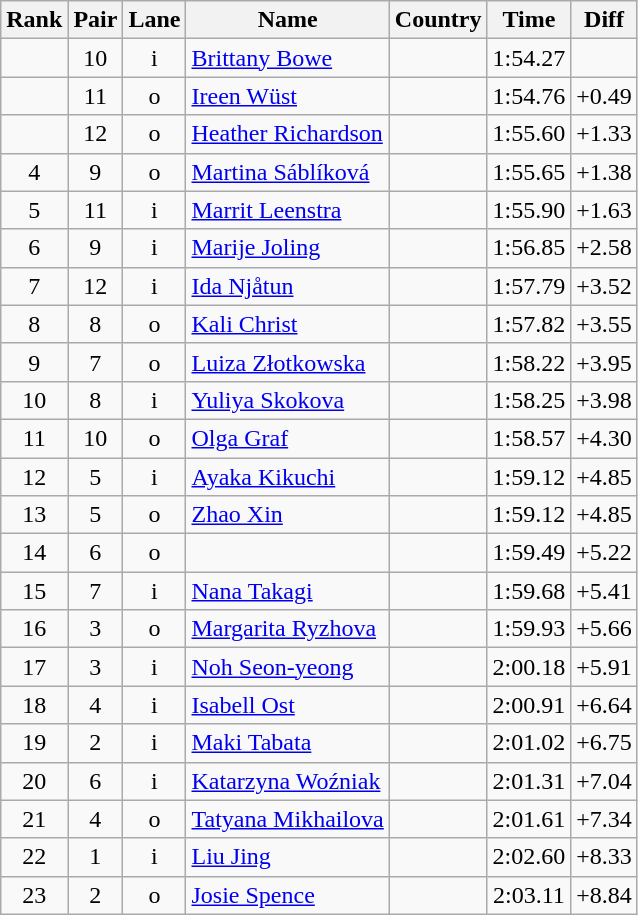<table class="wikitable sortable" style="text-align:center">
<tr>
<th>Rank</th>
<th>Pair</th>
<th>Lane</th>
<th>Name</th>
<th>Country</th>
<th>Time</th>
<th>Diff</th>
</tr>
<tr>
<td></td>
<td>10</td>
<td>i</td>
<td align=left><a href='#'>Brittany Bowe</a></td>
<td align=left></td>
<td>1:54.27</td>
<td></td>
</tr>
<tr>
<td></td>
<td>11</td>
<td>o</td>
<td align=left><a href='#'>Ireen Wüst</a></td>
<td align=left></td>
<td>1:54.76</td>
<td>+0.49</td>
</tr>
<tr>
<td></td>
<td>12</td>
<td>o</td>
<td align=left><a href='#'>Heather Richardson</a></td>
<td align=left></td>
<td>1:55.60</td>
<td>+1.33</td>
</tr>
<tr>
<td>4</td>
<td>9</td>
<td>o</td>
<td align=left><a href='#'>Martina Sáblíková</a></td>
<td align=left></td>
<td>1:55.65</td>
<td>+1.38</td>
</tr>
<tr>
<td>5</td>
<td>11</td>
<td>i</td>
<td align=left><a href='#'>Marrit Leenstra</a></td>
<td align=left></td>
<td>1:55.90</td>
<td>+1.63</td>
</tr>
<tr>
<td>6</td>
<td>9</td>
<td>i</td>
<td align=left><a href='#'>Marije Joling</a></td>
<td align=left></td>
<td>1:56.85</td>
<td>+2.58</td>
</tr>
<tr>
<td>7</td>
<td>12</td>
<td>i</td>
<td align=left><a href='#'>Ida Njåtun</a></td>
<td align=left></td>
<td>1:57.79</td>
<td>+3.52</td>
</tr>
<tr>
<td>8</td>
<td>8</td>
<td>o</td>
<td align=left><a href='#'>Kali Christ</a></td>
<td align=left></td>
<td>1:57.82</td>
<td>+3.55</td>
</tr>
<tr>
<td>9</td>
<td>7</td>
<td>o</td>
<td align=left><a href='#'>Luiza Złotkowska</a></td>
<td align=left></td>
<td>1:58.22</td>
<td>+3.95</td>
</tr>
<tr>
<td>10</td>
<td>8</td>
<td>i</td>
<td align=left><a href='#'>Yuliya Skokova</a></td>
<td align=left></td>
<td>1:58.25</td>
<td>+3.98</td>
</tr>
<tr>
<td>11</td>
<td>10</td>
<td>o</td>
<td align=left><a href='#'>Olga Graf</a></td>
<td align=left></td>
<td>1:58.57</td>
<td>+4.30</td>
</tr>
<tr>
<td>12</td>
<td>5</td>
<td>i</td>
<td align=left><a href='#'>Ayaka Kikuchi</a></td>
<td align=left></td>
<td>1:59.12</td>
<td>+4.85</td>
</tr>
<tr>
<td>13</td>
<td>5</td>
<td>o</td>
<td align=left><a href='#'>Zhao Xin</a></td>
<td align=left></td>
<td>1:59.12</td>
<td>+4.85</td>
</tr>
<tr>
<td>14</td>
<td>6</td>
<td>o</td>
<td align=left></td>
<td align=left></td>
<td>1:59.49</td>
<td>+5.22</td>
</tr>
<tr>
<td>15</td>
<td>7</td>
<td>i</td>
<td align=left><a href='#'>Nana Takagi</a></td>
<td align=left></td>
<td>1:59.68</td>
<td>+5.41</td>
</tr>
<tr>
<td>16</td>
<td>3</td>
<td>o</td>
<td align=left><a href='#'>Margarita Ryzhova</a></td>
<td align=left></td>
<td>1:59.93</td>
<td>+5.66</td>
</tr>
<tr>
<td>17</td>
<td>3</td>
<td>i</td>
<td align=left><a href='#'>Noh Seon-yeong</a></td>
<td align=left></td>
<td>2:00.18</td>
<td>+5.91</td>
</tr>
<tr>
<td>18</td>
<td>4</td>
<td>i</td>
<td align=left><a href='#'>Isabell Ost</a></td>
<td align=left></td>
<td>2:00.91</td>
<td>+6.64</td>
</tr>
<tr>
<td>19</td>
<td>2</td>
<td>i</td>
<td align=left><a href='#'>Maki Tabata</a></td>
<td align=left></td>
<td>2:01.02</td>
<td>+6.75</td>
</tr>
<tr>
<td>20</td>
<td>6</td>
<td>i</td>
<td align=left><a href='#'>Katarzyna Woźniak</a></td>
<td align=left></td>
<td>2:01.31</td>
<td>+7.04</td>
</tr>
<tr>
<td>21</td>
<td>4</td>
<td>o</td>
<td align=left><a href='#'>Tatyana Mikhailova</a></td>
<td align=left></td>
<td>2:01.61</td>
<td>+7.34</td>
</tr>
<tr>
<td>22</td>
<td>1</td>
<td>i</td>
<td align=left><a href='#'>Liu Jing</a></td>
<td align=left></td>
<td>2:02.60</td>
<td>+8.33</td>
</tr>
<tr>
<td>23</td>
<td>2</td>
<td>o</td>
<td align=left><a href='#'>Josie Spence</a></td>
<td align=left></td>
<td>2:03.11</td>
<td>+8.84</td>
</tr>
</table>
